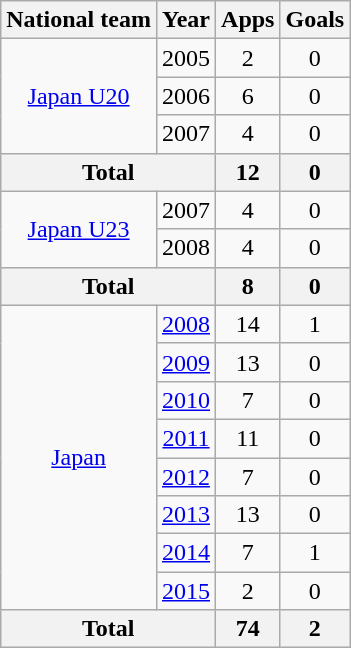<table class="wikitable" style="text-align:center">
<tr>
<th>National team</th>
<th>Year</th>
<th>Apps</th>
<th>Goals</th>
</tr>
<tr>
<td rowspan="3"><a href='#'>Japan U20</a></td>
<td>2005</td>
<td>2</td>
<td>0</td>
</tr>
<tr>
<td>2006</td>
<td>6</td>
<td>0</td>
</tr>
<tr>
<td>2007</td>
<td>4</td>
<td>0</td>
</tr>
<tr>
<th colspan="2">Total</th>
<th>12</th>
<th>0</th>
</tr>
<tr>
<td rowspan="2"><a href='#'>Japan U23</a></td>
<td>2007</td>
<td>4</td>
<td>0</td>
</tr>
<tr>
<td>2008</td>
<td>4</td>
<td>0</td>
</tr>
<tr>
<th colspan="2">Total</th>
<th>8</th>
<th>0</th>
</tr>
<tr>
<td rowspan="8"><a href='#'>Japan</a></td>
<td><a href='#'>2008</a></td>
<td>14</td>
<td>1</td>
</tr>
<tr>
<td><a href='#'>2009</a></td>
<td>13</td>
<td>0</td>
</tr>
<tr>
<td><a href='#'>2010</a></td>
<td>7</td>
<td>0</td>
</tr>
<tr>
<td><a href='#'>2011</a></td>
<td>11</td>
<td>0</td>
</tr>
<tr>
<td><a href='#'>2012</a></td>
<td>7</td>
<td>0</td>
</tr>
<tr>
<td><a href='#'>2013</a></td>
<td>13</td>
<td>0</td>
</tr>
<tr>
<td><a href='#'>2014</a></td>
<td>7</td>
<td>1</td>
</tr>
<tr>
<td><a href='#'>2015</a></td>
<td>2</td>
<td>0</td>
</tr>
<tr>
<th colspan="2">Total</th>
<th>74</th>
<th>2</th>
</tr>
</table>
